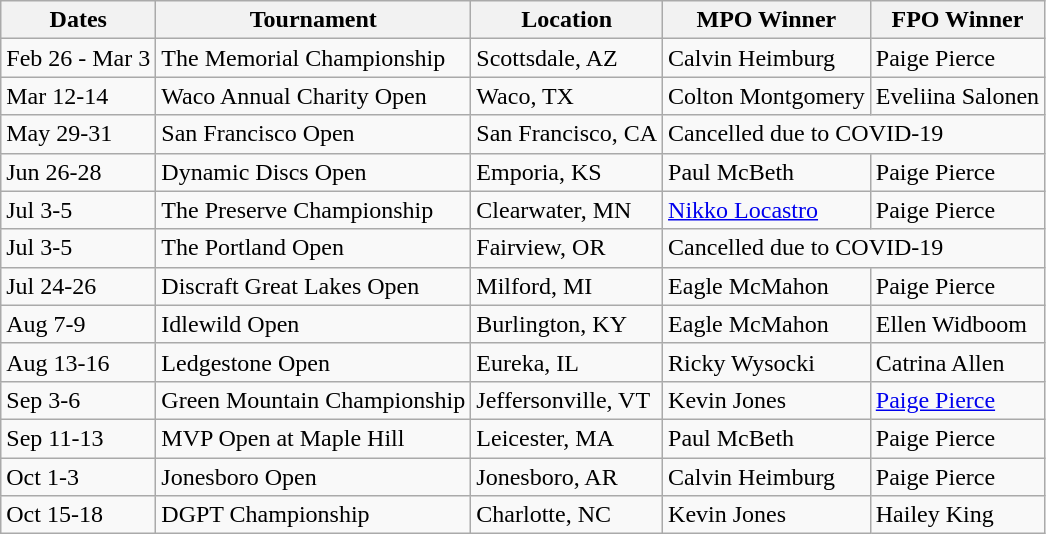<table class="wikitable">
<tr>
<th>Dates</th>
<th>Tournament</th>
<th>Location</th>
<th>MPO Winner</th>
<th>FPO Winner</th>
</tr>
<tr>
<td>Feb 26 - Mar 3</td>
<td>The Memorial Championship</td>
<td>Scottsdale, AZ</td>
<td> Calvin Heimburg</td>
<td> Paige Pierce</td>
</tr>
<tr>
<td>Mar 12-14</td>
<td>Waco Annual Charity Open</td>
<td>Waco, TX</td>
<td> Colton Montgomery</td>
<td> Eveliina Salonen</td>
</tr>
<tr>
<td>May 29-31</td>
<td>San Francisco Open</td>
<td>San Francisco, CA</td>
<td colspan="2">Cancelled due to COVID-19</td>
</tr>
<tr>
<td>Jun 26-28</td>
<td>Dynamic Discs Open</td>
<td>Emporia, KS</td>
<td> Paul McBeth</td>
<td> Paige Pierce</td>
</tr>
<tr>
<td>Jul 3-5</td>
<td>The Preserve Championship</td>
<td>Clearwater, MN</td>
<td> <a href='#'>Nikko Locastro</a></td>
<td> Paige Pierce</td>
</tr>
<tr>
<td>Jul 3-5</td>
<td>The Portland Open</td>
<td>Fairview, OR</td>
<td colspan="2">Cancelled due to COVID-19</td>
</tr>
<tr>
<td>Jul 24-26</td>
<td>Discraft Great Lakes Open</td>
<td>Milford, MI</td>
<td> Eagle McMahon</td>
<td> Paige Pierce</td>
</tr>
<tr>
<td>Aug 7-9</td>
<td>Idlewild Open</td>
<td>Burlington, KY</td>
<td> Eagle McMahon</td>
<td> Ellen Widboom</td>
</tr>
<tr>
<td>Aug 13-16</td>
<td>Ledgestone Open</td>
<td>Eureka, IL</td>
<td> Ricky Wysocki</td>
<td> Catrina Allen</td>
</tr>
<tr>
<td>Sep 3-6</td>
<td>Green Mountain Championship</td>
<td>Jeffersonville, VT</td>
<td> Kevin Jones</td>
<td> <a href='#'>Paige Pierce</a></td>
</tr>
<tr>
<td>Sep 11-13</td>
<td>MVP Open at Maple Hill</td>
<td>Leicester, MA</td>
<td> Paul McBeth</td>
<td> Paige Pierce</td>
</tr>
<tr>
<td>Oct 1-3</td>
<td>Jonesboro Open</td>
<td>Jonesboro, AR</td>
<td> Calvin Heimburg</td>
<td> Paige Pierce</td>
</tr>
<tr>
<td>Oct 15-18</td>
<td>DGPT Championship</td>
<td>Charlotte, NC</td>
<td> Kevin Jones</td>
<td> Hailey King</td>
</tr>
</table>
